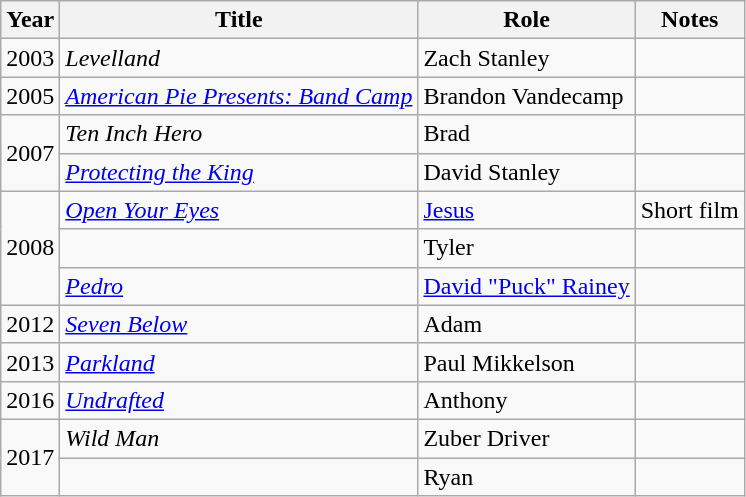<table class="wikitable sortable">
<tr>
<th>Year</th>
<th>Title</th>
<th>Role</th>
<th class="unsortable">Notes</th>
</tr>
<tr>
<td>2003</td>
<td><em>Levelland</em></td>
<td>Zach Stanley</td>
<td></td>
</tr>
<tr>
<td>2005</td>
<td><em><a href='#'>American Pie Presents: Band Camp</a></em></td>
<td>Brandon Vandecamp</td>
<td></td>
</tr>
<tr>
<td rowspan="2">2007</td>
<td><em>Ten Inch Hero</em></td>
<td>Brad</td>
<td></td>
</tr>
<tr>
<td><em><a href='#'>Protecting the King</a></em></td>
<td>David Stanley</td>
<td></td>
</tr>
<tr>
<td rowspan="3">2008</td>
<td><em><a href='#'>Open Your Eyes</a></em></td>
<td><a href='#'>Jesus</a></td>
<td>Short film</td>
</tr>
<tr>
<td><em></em></td>
<td>Tyler</td>
<td></td>
</tr>
<tr>
<td><em><a href='#'>Pedro</a></em></td>
<td><a href='#'>David "Puck" Rainey</a></td>
<td></td>
</tr>
<tr>
<td>2012</td>
<td><em><a href='#'>Seven Below</a></em></td>
<td>Adam</td>
<td></td>
</tr>
<tr>
<td>2013</td>
<td><em><a href='#'>Parkland</a></em></td>
<td>Paul Mikkelson</td>
<td></td>
</tr>
<tr>
<td>2016</td>
<td><em><a href='#'>Undrafted</a></em></td>
<td>Anthony</td>
<td></td>
</tr>
<tr>
<td rowspan="2">2017</td>
<td><em>Wild Man</em></td>
<td>Zuber Driver</td>
<td></td>
</tr>
<tr>
<td><em></em></td>
<td>Ryan</td>
<td></td>
</tr>
</table>
